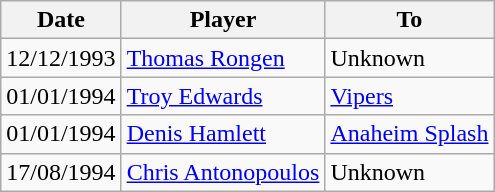<table class="wikitable">
<tr>
<th>Date</th>
<th>Player</th>
<th>To</th>
</tr>
<tr>
<td>12/12/1993</td>
<td><a href='#'>Thomas Rongen</a></td>
<td>Unknown</td>
</tr>
<tr>
<td>01/01/1994</td>
<td><a href='#'>Troy Edwards</a></td>
<td><a href='#'>Vipers</a></td>
</tr>
<tr>
<td>01/01/1994</td>
<td><a href='#'>Denis Hamlett</a></td>
<td><a href='#'>Anaheim Splash</a></td>
</tr>
<tr>
<td>17/08/1994</td>
<td><a href='#'>Chris Antonopoulos</a></td>
<td>Unknown</td>
</tr>
</table>
